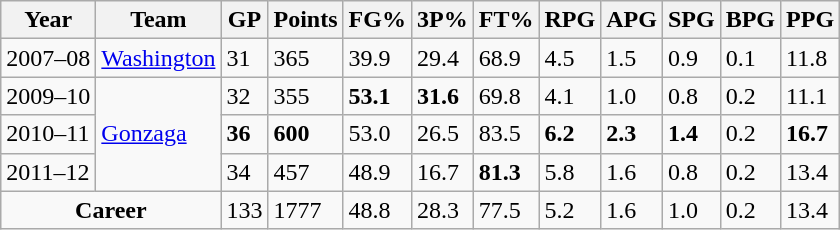<table class="wikitable sortable">
<tr>
<th>Year</th>
<th>Team</th>
<th>GP</th>
<th>Points</th>
<th>FG%</th>
<th>3P%</th>
<th>FT%</th>
<th>RPG</th>
<th>APG</th>
<th>SPG</th>
<th>BPG</th>
<th>PPG</th>
</tr>
<tr>
<td>2007–08</td>
<td><a href='#'>Washington</a></td>
<td>31</td>
<td>365</td>
<td>39.9</td>
<td>29.4</td>
<td>68.9</td>
<td>4.5</td>
<td>1.5</td>
<td>0.9</td>
<td>0.1</td>
<td>11.8</td>
</tr>
<tr>
<td>2009–10</td>
<td rowspan=3><a href='#'>Gonzaga</a></td>
<td>32</td>
<td>355</td>
<td><strong>53.1</strong></td>
<td><strong>31.6</strong></td>
<td>69.8</td>
<td>4.1</td>
<td>1.0</td>
<td>0.8</td>
<td>0.2</td>
<td>11.1</td>
</tr>
<tr>
<td>2010–11</td>
<td><strong>36</strong></td>
<td><strong>600</strong></td>
<td>53.0</td>
<td>26.5</td>
<td>83.5</td>
<td><strong>6.2</strong></td>
<td><strong>2.3</strong></td>
<td><strong>1.4</strong></td>
<td>0.2</td>
<td><strong>16.7</strong></td>
</tr>
<tr>
<td>2011–12</td>
<td>34</td>
<td>457</td>
<td>48.9</td>
<td>16.7</td>
<td><strong>81.3</strong></td>
<td>5.8</td>
<td>1.6</td>
<td>0.8</td>
<td>0.2</td>
<td>13.4</td>
</tr>
<tr class="sortbottom">
<td colspan=2 align=center><strong>Career</strong></td>
<td>133</td>
<td>1777</td>
<td>48.8</td>
<td>28.3</td>
<td>77.5</td>
<td>5.2</td>
<td>1.6</td>
<td>1.0</td>
<td>0.2</td>
<td>13.4</td>
</tr>
</table>
